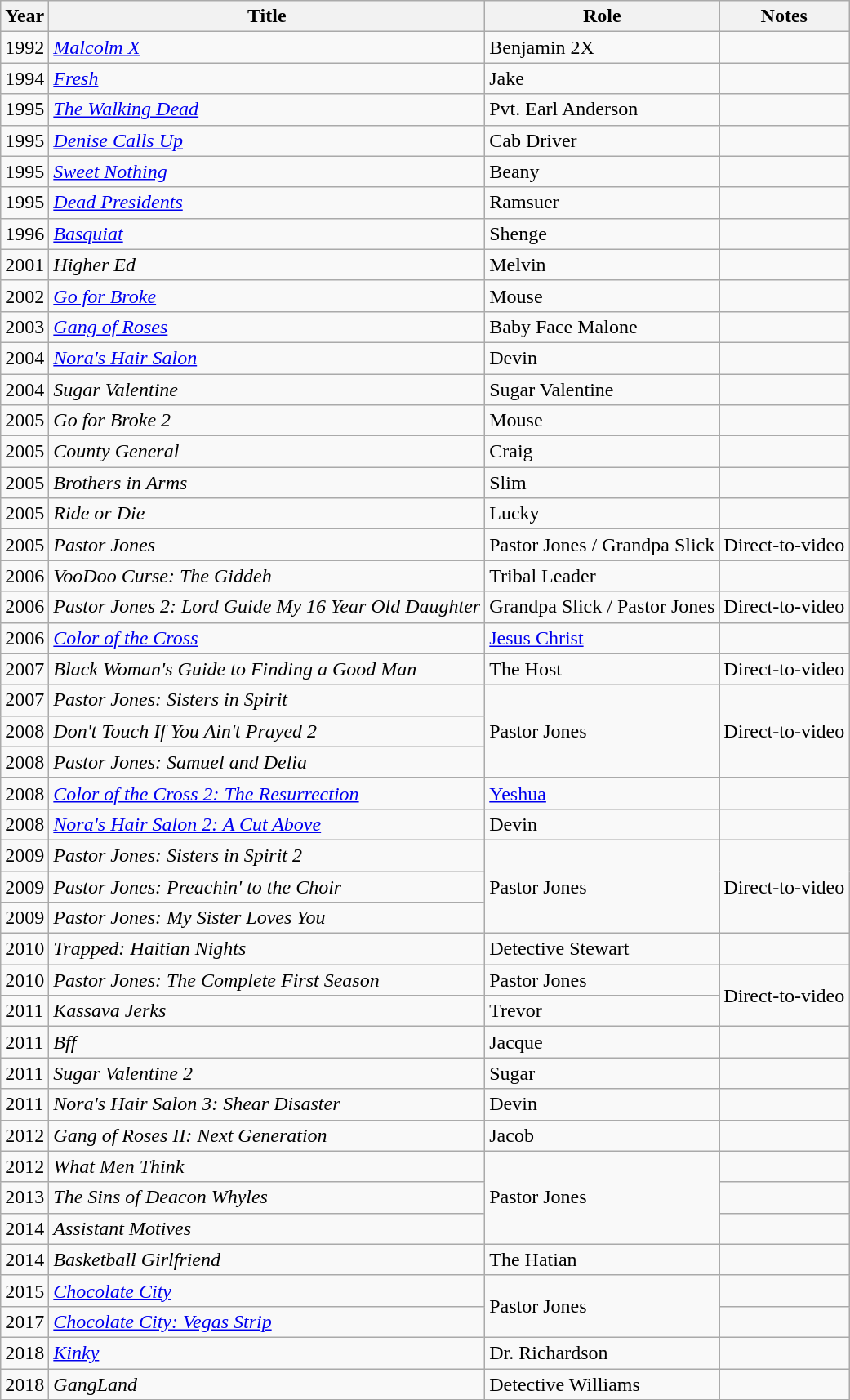<table class="wikitable sortable">
<tr>
<th>Year</th>
<th>Title</th>
<th>Role</th>
<th>Notes</th>
</tr>
<tr>
<td>1992</td>
<td><a href='#'><em>Malcolm X</em></a></td>
<td>Benjamin 2X</td>
<td></td>
</tr>
<tr>
<td>1994</td>
<td><a href='#'><em>Fresh</em></a></td>
<td>Jake</td>
<td></td>
</tr>
<tr>
<td>1995</td>
<td><a href='#'><em>The Walking Dead</em></a></td>
<td>Pvt. Earl Anderson</td>
<td></td>
</tr>
<tr>
<td>1995</td>
<td><em><a href='#'>Denise Calls Up</a></em></td>
<td>Cab Driver</td>
<td></td>
</tr>
<tr>
<td>1995</td>
<td><a href='#'><em>Sweet Nothing</em></a></td>
<td>Beany</td>
<td></td>
</tr>
<tr>
<td>1995</td>
<td><em><a href='#'>Dead Presidents</a></em></td>
<td>Ramsuer</td>
<td></td>
</tr>
<tr>
<td>1996</td>
<td><a href='#'><em>Basquiat</em></a></td>
<td>Shenge</td>
<td></td>
</tr>
<tr>
<td>2001</td>
<td><em>Higher Ed</em></td>
<td>Melvin</td>
<td></td>
</tr>
<tr>
<td>2002</td>
<td><a href='#'><em>Go for Broke</em></a></td>
<td>Mouse</td>
<td></td>
</tr>
<tr>
<td>2003</td>
<td><em><a href='#'>Gang of Roses</a></em></td>
<td>Baby Face Malone</td>
<td></td>
</tr>
<tr>
<td>2004</td>
<td><em><a href='#'>Nora's Hair Salon</a></em></td>
<td>Devin</td>
<td></td>
</tr>
<tr>
<td>2004</td>
<td><em>Sugar Valentine</em></td>
<td>Sugar Valentine</td>
<td></td>
</tr>
<tr>
<td>2005</td>
<td><em>Go for Broke 2</em></td>
<td>Mouse</td>
<td></td>
</tr>
<tr>
<td>2005</td>
<td><em>County General</em></td>
<td>Craig</td>
<td></td>
</tr>
<tr>
<td>2005</td>
<td><em>Brothers in Arms</em></td>
<td>Slim</td>
<td></td>
</tr>
<tr>
<td>2005</td>
<td><em>Ride or Die</em></td>
<td>Lucky</td>
<td></td>
</tr>
<tr>
<td>2005</td>
<td><em>Pastor Jones</em></td>
<td>Pastor Jones / Grandpa Slick</td>
<td>Direct-to-video</td>
</tr>
<tr>
<td>2006</td>
<td><em>VooDoo Curse: The Giddeh</em></td>
<td>Tribal Leader</td>
<td></td>
</tr>
<tr>
<td>2006</td>
<td><em>Pastor Jones 2: Lord Guide My 16 Year Old Daughter</em></td>
<td>Grandpa Slick / Pastor Jones</td>
<td>Direct-to-video</td>
</tr>
<tr>
<td>2006</td>
<td><em><a href='#'>Color of the Cross</a></em></td>
<td><a href='#'>Jesus Christ</a></td>
<td></td>
</tr>
<tr>
<td>2007</td>
<td><em>Black Woman's Guide to Finding a Good Man</em></td>
<td>The Host</td>
<td>Direct-to-video</td>
</tr>
<tr>
<td>2007</td>
<td><em>Pastor Jones: Sisters in Spirit</em></td>
<td rowspan="3">Pastor Jones</td>
<td rowspan="3">Direct-to-video</td>
</tr>
<tr>
<td>2008</td>
<td><em>Don't Touch If You Ain't Prayed 2</em></td>
</tr>
<tr>
<td>2008</td>
<td><em>Pastor Jones: Samuel and Delia</em></td>
</tr>
<tr>
<td>2008</td>
<td><em><a href='#'>Color of the Cross 2: The Resurrection</a></em></td>
<td><a href='#'>Yeshua</a></td>
<td></td>
</tr>
<tr>
<td>2008</td>
<td><em><a href='#'>Nora's Hair Salon 2: A Cut Above</a></em></td>
<td>Devin</td>
<td></td>
</tr>
<tr>
<td>2009</td>
<td><em>Pastor Jones: Sisters in Spirit 2</em></td>
<td rowspan="3">Pastor Jones</td>
<td rowspan="3">Direct-to-video</td>
</tr>
<tr>
<td>2009</td>
<td><em>Pastor Jones: Preachin' to the Choir</em></td>
</tr>
<tr>
<td>2009</td>
<td><em>Pastor Jones: My Sister Loves You</em></td>
</tr>
<tr>
<td>2010</td>
<td><em>Trapped: Haitian Nights</em></td>
<td>Detective Stewart</td>
<td></td>
</tr>
<tr>
<td>2010</td>
<td><em>Pastor Jones: The Complete First Season</em></td>
<td>Pastor Jones</td>
<td rowspan="2">Direct-to-video</td>
</tr>
<tr>
<td>2011</td>
<td><em>Kassava Jerks</em></td>
<td>Trevor</td>
</tr>
<tr>
<td>2011</td>
<td><em>Bff</em></td>
<td>Jacque</td>
<td></td>
</tr>
<tr>
<td>2011</td>
<td><em>Sugar Valentine 2</em></td>
<td>Sugar</td>
<td></td>
</tr>
<tr>
<td>2011</td>
<td><em>Nora's Hair Salon 3: Shear Disaster</em></td>
<td>Devin</td>
<td></td>
</tr>
<tr>
<td>2012</td>
<td><em>Gang of Roses II: Next Generation</em></td>
<td>Jacob</td>
<td></td>
</tr>
<tr>
<td>2012</td>
<td><em>What Men Think</em></td>
<td rowspan="3">Pastor Jones</td>
<td></td>
</tr>
<tr>
<td>2013</td>
<td><em>The Sins of Deacon Whyles</em></td>
<td></td>
</tr>
<tr>
<td>2014</td>
<td><em>Assistant Motives</em></td>
<td></td>
</tr>
<tr>
<td>2014</td>
<td><em>Basketball Girlfriend</em></td>
<td>The Hatian</td>
<td></td>
</tr>
<tr>
<td>2015</td>
<td><a href='#'><em>Chocolate City</em></a></td>
<td rowspan="2">Pastor Jones</td>
<td></td>
</tr>
<tr>
<td>2017</td>
<td><em><a href='#'>Chocolate City: Vegas Strip</a></em></td>
<td></td>
</tr>
<tr>
<td>2018</td>
<td><a href='#'><em>Kinky</em></a></td>
<td>Dr. Richardson</td>
<td></td>
</tr>
<tr>
<td>2018</td>
<td><em>GangLand</em></td>
<td>Detective Williams</td>
<td></td>
</tr>
</table>
